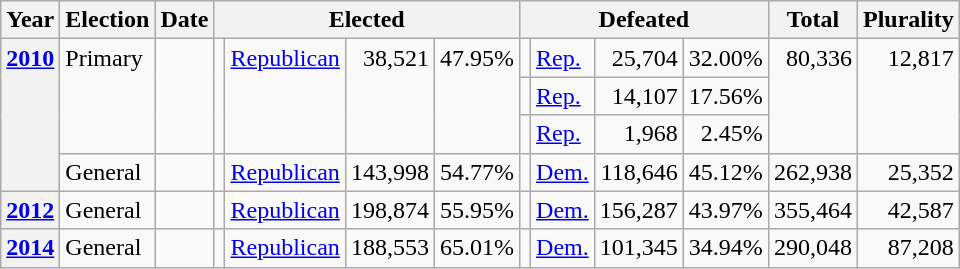<table class="wikitable">
<tr>
<th>Year</th>
<th>Election</th>
<th>Date</th>
<th colspan="4">Elected</th>
<th colspan="4">Defeated</th>
<th>Total</th>
<th>Plurality</th>
</tr>
<tr>
<th rowspan="4" valign="top"><a href='#'>2010</a></th>
<td rowspan="3" valign="top">Primary</td>
<td rowspan="3" valign="top"></td>
<td rowspan="3" valign="top"></td>
<td rowspan="3" valign="top" ><a href='#'>Republican</a></td>
<td rowspan="3" align="right" valign="top">38,521</td>
<td rowspan="3" align="right" valign="top">47.95%</td>
<td valign="top"></td>
<td valign="top" ><a href='#'>Rep.</a></td>
<td align="right" valign="top">25,704</td>
<td align="right" valign="top">32.00%</td>
<td rowspan="3" align="right" valign="top">80,336</td>
<td rowspan="3" align="right" valign="top">12,817</td>
</tr>
<tr>
<td valign="top"></td>
<td valign="top" ><a href='#'>Rep.</a></td>
<td align="right" valign="top">14,107</td>
<td align="right" valign="top">17.56%</td>
</tr>
<tr>
<td valign="top"></td>
<td valign="top" ><a href='#'>Rep.</a></td>
<td align="right" valign="top">1,968</td>
<td align="right" valign="top">2.45%</td>
</tr>
<tr>
<td valign="top">General</td>
<td valign="top"></td>
<td valign="top"></td>
<td valign="top" ><a href='#'>Republican</a></td>
<td align="right" valign="top">143,998</td>
<td align="right" valign="top">54.77%</td>
<td valign="top"></td>
<td valign="top" ><a href='#'>Dem.</a></td>
<td align="right" valign="top">118,646</td>
<td align="right" valign="top">45.12%</td>
<td align="right" valign="top">262,938</td>
<td align="right" valign="top">25,352</td>
</tr>
<tr>
<th valign="top"><a href='#'>2012</a></th>
<td valign="top">General</td>
<td valign="top"></td>
<td valign="top"></td>
<td valign="top" ><a href='#'>Republican</a></td>
<td align="right" valign="top">198,874</td>
<td align="right" valign="top">55.95%</td>
<td valign="top"></td>
<td valign="top" ><a href='#'>Dem.</a></td>
<td align="right" valign="top">156,287</td>
<td align="right" valign="top">43.97%</td>
<td align="right" valign="top">355,464</td>
<td align="right" valign="top">42,587</td>
</tr>
<tr>
<th valign="top"><a href='#'>2014</a></th>
<td valign="top">General</td>
<td valign="top"></td>
<td valign="top"></td>
<td valign="top" ><a href='#'>Republican</a></td>
<td align="right" valign="top">188,553</td>
<td align="right" valign="top">65.01%</td>
<td valign="top"></td>
<td valign="top" ><a href='#'>Dem.</a></td>
<td align="right" valign="top">101,345</td>
<td align="right" valign="top">34.94%</td>
<td align="right" valign="top">290,048</td>
<td align="right" valign="top">87,208</td>
</tr>
</table>
